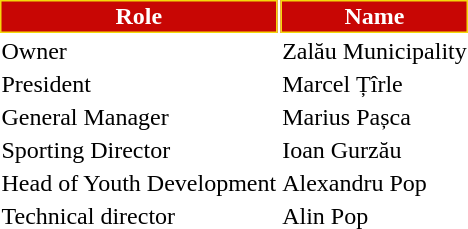<table class="toccolours">
<tr>
<th style="background:#c80604;color:#FFFFFF;border:1px solid #f4d80b;">Role</th>
<th style="background:#c80604;color:#FFFFFF;border:1px solid #f4d80b;">Name</th>
</tr>
<tr>
<td>Owner</td>
<td> Zalău Municipality</td>
</tr>
<tr>
<td>President</td>
<td> Marcel Țîrle</td>
</tr>
<tr>
<td>General Manager</td>
<td> Marius Pașca</td>
</tr>
<tr>
<td>Sporting Director</td>
<td> Ioan Gurzău</td>
</tr>
<tr>
<td>Head of Youth Development</td>
<td> Alexandru Pop</td>
</tr>
<tr>
<td>Technical director</td>
<td> Alin Pop</td>
</tr>
</table>
